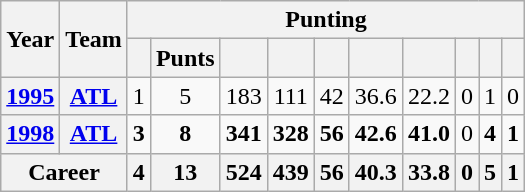<table class=wikitable style="text-align:center;">
<tr>
<th rowspan="2">Year</th>
<th rowspan="2">Team</th>
<th colspan="10">Punting</th>
</tr>
<tr>
<th></th>
<th>Punts</th>
<th></th>
<th></th>
<th></th>
<th></th>
<th></th>
<th></th>
<th></th>
<th></th>
</tr>
<tr>
<th><a href='#'>1995</a></th>
<th><a href='#'>ATL</a></th>
<td>1</td>
<td>5</td>
<td>183</td>
<td>111</td>
<td>42</td>
<td>36.6</td>
<td>22.2</td>
<td>0</td>
<td>1</td>
<td>0</td>
</tr>
<tr>
<th><a href='#'>1998</a></th>
<th><a href='#'>ATL</a></th>
<td><strong>3</strong></td>
<td><strong>8</strong></td>
<td><strong>341</strong></td>
<td><strong>328</strong></td>
<td><strong>56</strong></td>
<td><strong>42.6</strong></td>
<td><strong>41.0</strong></td>
<td>0</td>
<td><strong>4</strong></td>
<td><strong>1</strong></td>
</tr>
<tr>
<th colspan="2">Career</th>
<th>4</th>
<th>13</th>
<th>524</th>
<th>439</th>
<th>56</th>
<th>40.3</th>
<th>33.8</th>
<th>0</th>
<th>5</th>
<th>1</th>
</tr>
</table>
